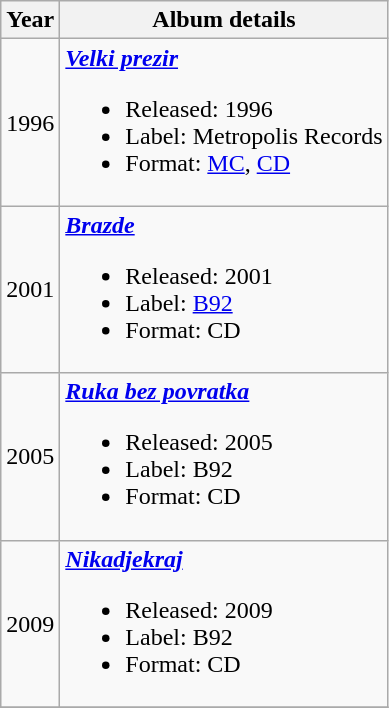<table class ="wikitable">
<tr>
<th>Year</th>
<th>Album details</th>
</tr>
<tr>
<td align="center" rowspan="1">1996</td>
<td><strong><em><a href='#'>Velki prezir</a></em></strong><br><ul><li>Released: 1996</li><li>Label: Metropolis Records</li><li>Format: <a href='#'>MC</a>, <a href='#'>CD</a></li></ul></td>
</tr>
<tr>
<td align="center" rowspan="1">2001</td>
<td><strong><em><a href='#'>Brazde</a></em></strong><br><ul><li>Released: 2001</li><li>Label: <a href='#'>B92</a></li><li>Format: CD</li></ul></td>
</tr>
<tr>
<td align="center" rowspan="1">2005</td>
<td><strong><em><a href='#'>Ruka bez povratka</a></em></strong><br><ul><li>Released: 2005</li><li>Label: B92</li><li>Format: CD</li></ul></td>
</tr>
<tr>
<td align="center" rowspan="1">2009</td>
<td><strong><em><a href='#'>Nikadjekraj</a></em></strong><br><ul><li>Released: 2009</li><li>Label: B92</li><li>Format: CD</li></ul></td>
</tr>
<tr>
</tr>
</table>
